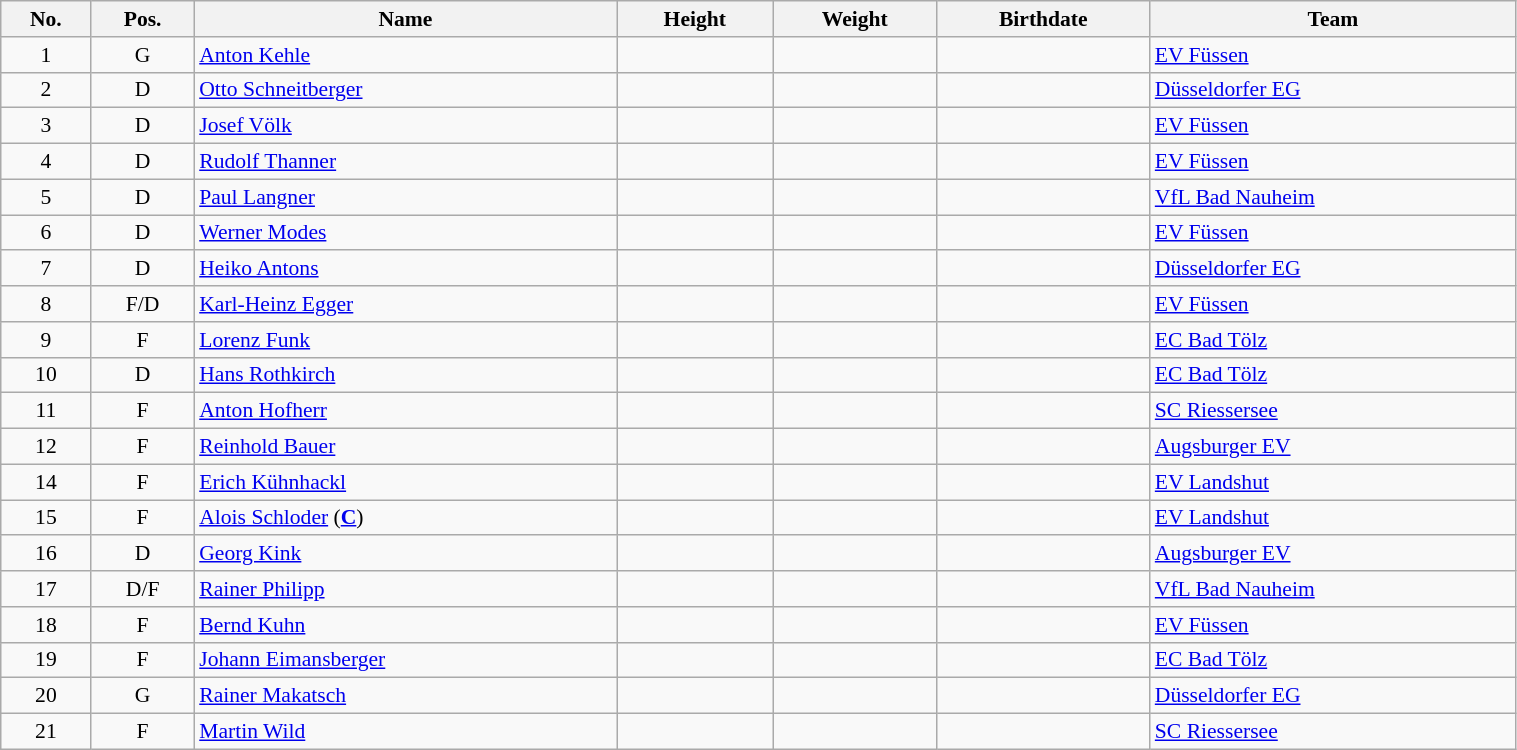<table class="wikitable sortable" width="80%" style="font-size: 90%; text-align: center;">
<tr>
<th>No.</th>
<th>Pos.</th>
<th>Name</th>
<th>Height</th>
<th>Weight</th>
<th>Birthdate</th>
<th>Team</th>
</tr>
<tr>
<td>1</td>
<td>G</td>
<td style="text-align:left;"><a href='#'>Anton Kehle</a></td>
<td></td>
<td></td>
<td style="text-align:right;"></td>
<td style="text-align:left;"> <a href='#'>EV Füssen</a></td>
</tr>
<tr>
<td>2</td>
<td>D</td>
<td style="text-align:left;"><a href='#'>Otto Schneitberger</a></td>
<td></td>
<td></td>
<td style="text-align:right;"></td>
<td style="text-align:left;"> <a href='#'>Düsseldorfer EG</a></td>
</tr>
<tr>
<td>3</td>
<td>D</td>
<td style="text-align:left;"><a href='#'>Josef Völk</a></td>
<td></td>
<td></td>
<td style="text-align:right;"></td>
<td style="text-align:left;"> <a href='#'>EV Füssen</a></td>
</tr>
<tr>
<td>4</td>
<td>D</td>
<td style="text-align:left;"><a href='#'>Rudolf Thanner</a></td>
<td></td>
<td></td>
<td style="text-align:right;"></td>
<td style="text-align:left;"> <a href='#'>EV Füssen</a></td>
</tr>
<tr>
<td>5</td>
<td>D</td>
<td style="text-align:left;"><a href='#'>Paul Langner</a></td>
<td></td>
<td></td>
<td style="text-align:right;"></td>
<td style="text-align:left;"> <a href='#'>VfL Bad Nauheim</a></td>
</tr>
<tr>
<td>6</td>
<td>D</td>
<td style="text-align:left;"><a href='#'>Werner Modes</a></td>
<td></td>
<td></td>
<td style="text-align:right;"></td>
<td style="text-align:left;"> <a href='#'>EV Füssen</a></td>
</tr>
<tr>
<td>7</td>
<td>D</td>
<td style="text-align:left;"><a href='#'>Heiko Antons</a></td>
<td></td>
<td></td>
<td style="text-align:right;"></td>
<td style="text-align:left;"> <a href='#'>Düsseldorfer EG</a></td>
</tr>
<tr>
<td>8</td>
<td>F/D</td>
<td style="text-align:left;"><a href='#'>Karl-Heinz Egger</a></td>
<td></td>
<td></td>
<td style="text-align:right;"></td>
<td style="text-align:left;"> <a href='#'>EV Füssen</a></td>
</tr>
<tr>
<td>9</td>
<td>F</td>
<td style="text-align:left;"><a href='#'>Lorenz Funk</a></td>
<td></td>
<td></td>
<td style="text-align:right;"></td>
<td style="text-align:left;"> <a href='#'>EC Bad Tölz</a></td>
</tr>
<tr>
<td>10</td>
<td>D</td>
<td style="text-align:left;"><a href='#'>Hans Rothkirch</a></td>
<td></td>
<td></td>
<td style="text-align:right;"></td>
<td style="text-align:left;"> <a href='#'>EC Bad Tölz</a></td>
</tr>
<tr>
<td>11</td>
<td>F</td>
<td style="text-align:left;"><a href='#'>Anton Hofherr</a></td>
<td></td>
<td></td>
<td style="text-align:right;"></td>
<td style="text-align:left;"> <a href='#'>SC Riessersee</a></td>
</tr>
<tr>
<td>12</td>
<td>F</td>
<td style="text-align:left;"><a href='#'>Reinhold Bauer</a></td>
<td></td>
<td></td>
<td style="text-align:right;"></td>
<td style="text-align:left;"> <a href='#'>Augsburger EV</a></td>
</tr>
<tr>
<td>14</td>
<td>F</td>
<td style="text-align:left;"><a href='#'>Erich Kühnhackl</a></td>
<td></td>
<td></td>
<td style="text-align:right;"></td>
<td style="text-align:left;"> <a href='#'>EV Landshut</a></td>
</tr>
<tr>
<td>15</td>
<td>F</td>
<td style="text-align:left;"><a href='#'>Alois Schloder</a> (<strong><a href='#'>C</a></strong>)</td>
<td></td>
<td></td>
<td style="text-align:right;"></td>
<td style="text-align:left;"> <a href='#'>EV Landshut</a></td>
</tr>
<tr>
<td>16</td>
<td>D</td>
<td style="text-align:left;"><a href='#'>Georg Kink</a></td>
<td></td>
<td></td>
<td style="text-align:right;"></td>
<td style="text-align:left;"> <a href='#'>Augsburger EV</a></td>
</tr>
<tr>
<td>17</td>
<td>D/F</td>
<td style="text-align:left;"><a href='#'>Rainer Philipp</a></td>
<td></td>
<td></td>
<td style="text-align:right;"></td>
<td style="text-align:left;"> <a href='#'>VfL Bad Nauheim</a></td>
</tr>
<tr>
<td>18</td>
<td>F</td>
<td style="text-align:left;"><a href='#'>Bernd Kuhn</a></td>
<td></td>
<td></td>
<td style="text-align:right;"></td>
<td style="text-align:left;"> <a href='#'>EV Füssen</a></td>
</tr>
<tr>
<td>19</td>
<td>F</td>
<td style="text-align:left;"><a href='#'>Johann Eimansberger</a></td>
<td></td>
<td></td>
<td style="text-align:right;"></td>
<td style="text-align:left;"> <a href='#'>EC Bad Tölz</a></td>
</tr>
<tr>
<td>20</td>
<td>G</td>
<td style="text-align:left;"><a href='#'>Rainer Makatsch</a></td>
<td></td>
<td></td>
<td style="text-align:right;"></td>
<td style="text-align:left;"> <a href='#'>Düsseldorfer EG</a></td>
</tr>
<tr>
<td>21</td>
<td>F</td>
<td style="text-align:left;"><a href='#'>Martin Wild</a></td>
<td></td>
<td></td>
<td style="text-align:right;"></td>
<td style="text-align:left;"> <a href='#'>SC Riessersee</a></td>
</tr>
</table>
